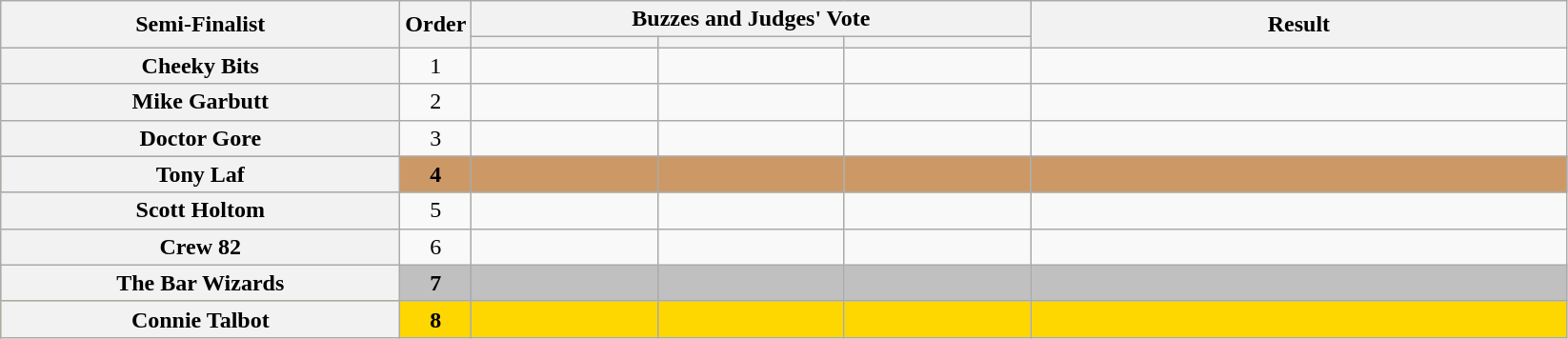<table class="wikitable plainrowheaders sortable" style="text-align:center;">
<tr>
<th scope="col" rowspan="2" class="unsortable" style="width:17em;">Semi-Finalist</th>
<th scope="col" rowspan="2" style="width:1em;">Order</th>
<th scope="col" colspan="3" class="unsortable" style="width:24em;">Buzzes and Judges' Vote</th>
<th scope="col" rowspan="2" style="width:23em;">Result</th>
</tr>
<tr>
<th scope="col" class="unsortable" style="width:6em;"></th>
<th scope="col" class="unsortable" style="width:6em;"></th>
<th scope="col" class="unsortable" style="width:6em;"></th>
</tr>
<tr>
<th scope="row">Cheeky Bits</th>
<td>1</td>
<td style="text-align:center;"></td>
<td style="text-align:center;"></td>
<td style="text-align:center;"></td>
<td></td>
</tr>
<tr>
<th scope="row">Mike Garbutt</th>
<td>2</td>
<td style="text-align:center;"></td>
<td style="text-align:center;"></td>
<td style="text-align:center;"></td>
<td></td>
</tr>
<tr>
<th scope="row">Doctor Gore</th>
<td>3</td>
<td style="text-align:center;"></td>
<td style="text-align:center;"></td>
<td style="text-align:center;"></td>
<td></td>
</tr>
<tr bgcolor=#c96>
<th scope="row"><strong>Tony Laf</strong></th>
<td><strong>4</strong></td>
<td style="text-align:center;"></td>
<td style="text-align:center;"></td>
<td style="text-align:center;"></td>
<td><strong></strong></td>
</tr>
<tr>
<th scope="row">Scott Holtom</th>
<td>5</td>
<td style="text-align:center;"></td>
<td style="text-align:center;"></td>
<td style="text-align:center;"></td>
<td></td>
</tr>
<tr>
<th scope="row">Crew 82</th>
<td>6</td>
<td style="text-align:center;"></td>
<td style="text-align:center;"></td>
<td style="text-align:center;"></td>
<td></td>
</tr>
<tr bgcolor=silver>
<th scope="row"><strong>The Bar Wizards</strong></th>
<td><strong>7</strong></td>
<td style="text-align:center;"></td>
<td style="text-align:center;"></td>
<td style="text-align:center;"></td>
<td><strong></strong></td>
</tr>
<tr bgcolor=gold>
<th scope="row"><strong>Connie Talbot</strong></th>
<td><strong>8</strong></td>
<td style="text-align:center;"></td>
<td style="text-align:center;"></td>
<td style="text-align:center;"></td>
<td><strong></strong></td>
</tr>
</table>
